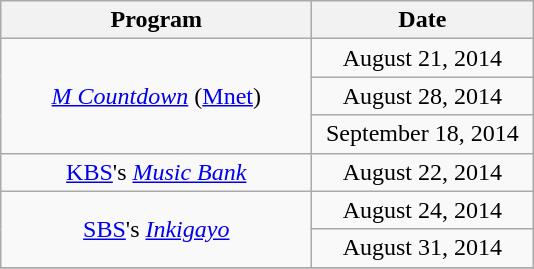<table class="wikitable" style="text-align:center">
<tr>
<th width="200">Program</th>
<th width="140">Date</th>
</tr>
<tr>
<td rowspan="3"><em><a href='#'>M Countdown</a></em> (<a href='#'>Mnet</a>)</td>
<td>August 21, 2014</td>
</tr>
<tr>
<td>August 28, 2014</td>
</tr>
<tr>
<td>September 18, 2014</td>
</tr>
<tr>
<td rowspan="1"><a href='#'>KBS</a>'s <em><a href='#'>Music Bank</a></em></td>
<td>August 22, 2014</td>
</tr>
<tr>
<td rowspan="2"><a href='#'>SBS</a>'s <em><a href='#'>Inkigayo</a></em></td>
<td>August 24, 2014</td>
</tr>
<tr>
<td>August 31, 2014</td>
</tr>
<tr>
</tr>
</table>
